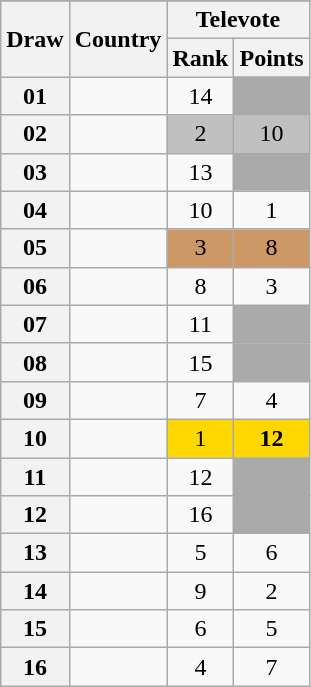<table class="sortable wikitable collapsible plainrowheaders" style="text-align:center;">
<tr>
</tr>
<tr>
<th scope="col" rowspan="2">Draw</th>
<th scope="col" rowspan="2">Country</th>
<th scope="col" colspan="2">Televote</th>
</tr>
<tr>
<th scope="col">Rank</th>
<th scope="col">Points</th>
</tr>
<tr>
<th scope="row" style="text-align:center;">01</th>
<td style="text-align:left;"></td>
<td>14</td>
<td style="background:#AAAAAA;"></td>
</tr>
<tr>
<th scope="row" style="text-align:center;">02</th>
<td style="text-align:left;"></td>
<td style="background:silver;">2</td>
<td style="background:silver;">10</td>
</tr>
<tr>
<th scope="row" style="text-align:center;">03</th>
<td style="text-align:left;"></td>
<td>13</td>
<td style="background:#AAAAAA;"></td>
</tr>
<tr>
<th scope="row" style="text-align:center;">04</th>
<td style="text-align:left;"></td>
<td>10</td>
<td>1</td>
</tr>
<tr>
<th scope="row" style="text-align:center;">05</th>
<td style="text-align:left;"></td>
<td style="background:#CC9966;">3</td>
<td style="background:#CC9966;">8</td>
</tr>
<tr>
<th scope="row" style="text-align:center;">06</th>
<td style="text-align:left;"></td>
<td>8</td>
<td>3</td>
</tr>
<tr>
<th scope="row" style="text-align:center;">07</th>
<td style="text-align:left;"></td>
<td>11</td>
<td style="background:#AAAAAA;"></td>
</tr>
<tr>
<th scope="row" style="text-align:center;">08</th>
<td style="text-align:left;"></td>
<td>15</td>
<td style="background:#AAAAAA;"></td>
</tr>
<tr>
<th scope="row" style="text-align:center;">09</th>
<td style="text-align:left;"></td>
<td>7</td>
<td>4</td>
</tr>
<tr>
<th scope="row" style="text-align:center;">10</th>
<td style="text-align:left;"></td>
<td style="background:gold;">1</td>
<td style="background:gold;"><strong>12</strong></td>
</tr>
<tr>
<th scope="row" style="text-align:center;">11</th>
<td style="text-align:left;"></td>
<td>12</td>
<td style="background:#AAAAAA;"></td>
</tr>
<tr>
<th scope="row" style="text-align:center;">12</th>
<td style="text-align:left;"></td>
<td>16</td>
<td style="background:#AAAAAA;"></td>
</tr>
<tr>
<th scope="row" style="text-align:center;">13</th>
<td style="text-align:left;"></td>
<td>5</td>
<td>6</td>
</tr>
<tr>
<th scope="row" style="text-align:center;">14</th>
<td style="text-align:left;"></td>
<td>9</td>
<td>2</td>
</tr>
<tr>
<th scope="row" style="text-align:center;">15</th>
<td style="text-align:left;"></td>
<td>6</td>
<td>5</td>
</tr>
<tr>
<th scope="row" style="text-align:center;">16</th>
<td style="text-align:left;"></td>
<td>4</td>
<td>7</td>
</tr>
</table>
